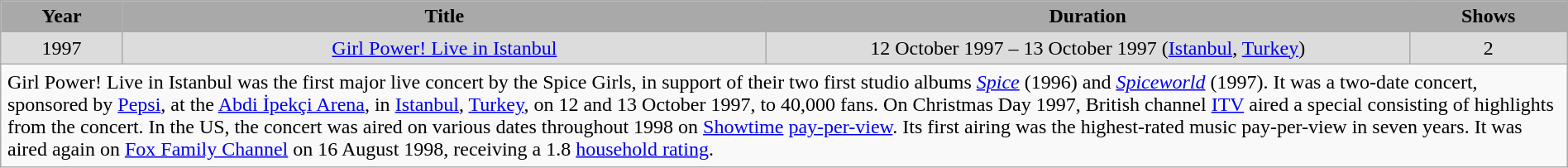<table class="wikitable" style="width:100%;">
<tr>
<th style="width:20px; background:darkGrey;">Year</th>
<th style="width:200px; background:darkGrey;">Title</th>
<th style="width:200px; background:darkGrey;">Duration</th>
<th style="width:20px; background:darkGrey;">Shows</th>
</tr>
<tr style="text-align:center; background:#dcdcdc;">
<td>1997</td>
<td style="background:#dcdcdc; text-align:center;"><a href='#'>Girl Power! Live in Istanbul</a></td>
<td style="background:#dcdcdc; text-align:center;">12 October 1997 – 13 October 1997 (<a href='#'>Istanbul</a>, <a href='#'>Turkey</a>)</td>
<td style="background:#dcdcdc; text-align:center;">2</td>
</tr>
<tr>
<td colspan="14" style="border-bottom-width:1px; padding:5px;">Girl Power! Live in Istanbul was the first major live concert by the Spice Girls, in support of their two first studio albums <em><a href='#'>Spice</a></em> (1996) and <em><a href='#'>Spiceworld</a></em> (1997). It was a two-date concert, sponsored by <a href='#'>Pepsi</a>, at the <a href='#'>Abdi İpekçi Arena</a>, in <a href='#'>Istanbul</a>, <a href='#'>Turkey</a>, on 12 and 13 October 1997, to 40,000 fans. On Christmas Day 1997, British channel <a href='#'>ITV</a> aired a special consisting of highlights from the concert. In the US, the concert was aired on various dates throughout 1998 on <a href='#'>Showtime</a> <a href='#'>pay-per-view</a>. Its first airing was the highest-rated music pay-per-view in seven years. It was aired again on <a href='#'>Fox Family Channel</a> on 16 August 1998, receiving a 1.8 <a href='#'>household rating</a>.</td>
</tr>
</table>
